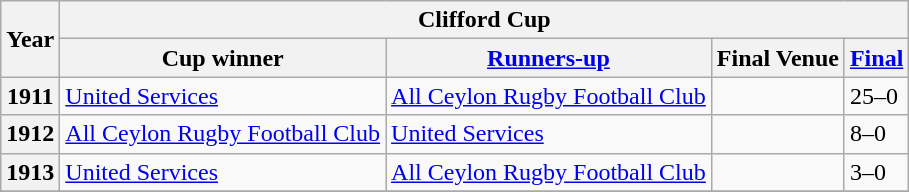<table class=wikitable>
<tr>
<th rowspan=2>Year</th>
<th colspan=5>Clifford Cup</th>
</tr>
<tr>
<th colspan=2 align=center>Cup winner</th>
<th><a href='#'>Runners-up</a></th>
<th>Final Venue</th>
<th><a href='#'>Final</a></th>
</tr>
<tr>
<th>1911</th>
<td colspan=2><a href='#'>United Services</a></td>
<td><a href='#'>All Ceylon Rugby Football Club</a></td>
<td></td>
<td>25–0</td>
</tr>
<tr>
<th>1912</th>
<td colspan=2><a href='#'>All Ceylon Rugby Football Club</a></td>
<td><a href='#'>United Services</a></td>
<td></td>
<td>8–0</td>
</tr>
<tr>
<th>1913</th>
<td colspan=2><a href='#'>United Services</a></td>
<td><a href='#'>All Ceylon Rugby Football Club</a></td>
<td></td>
<td>3–0</td>
</tr>
<tr>
</tr>
</table>
